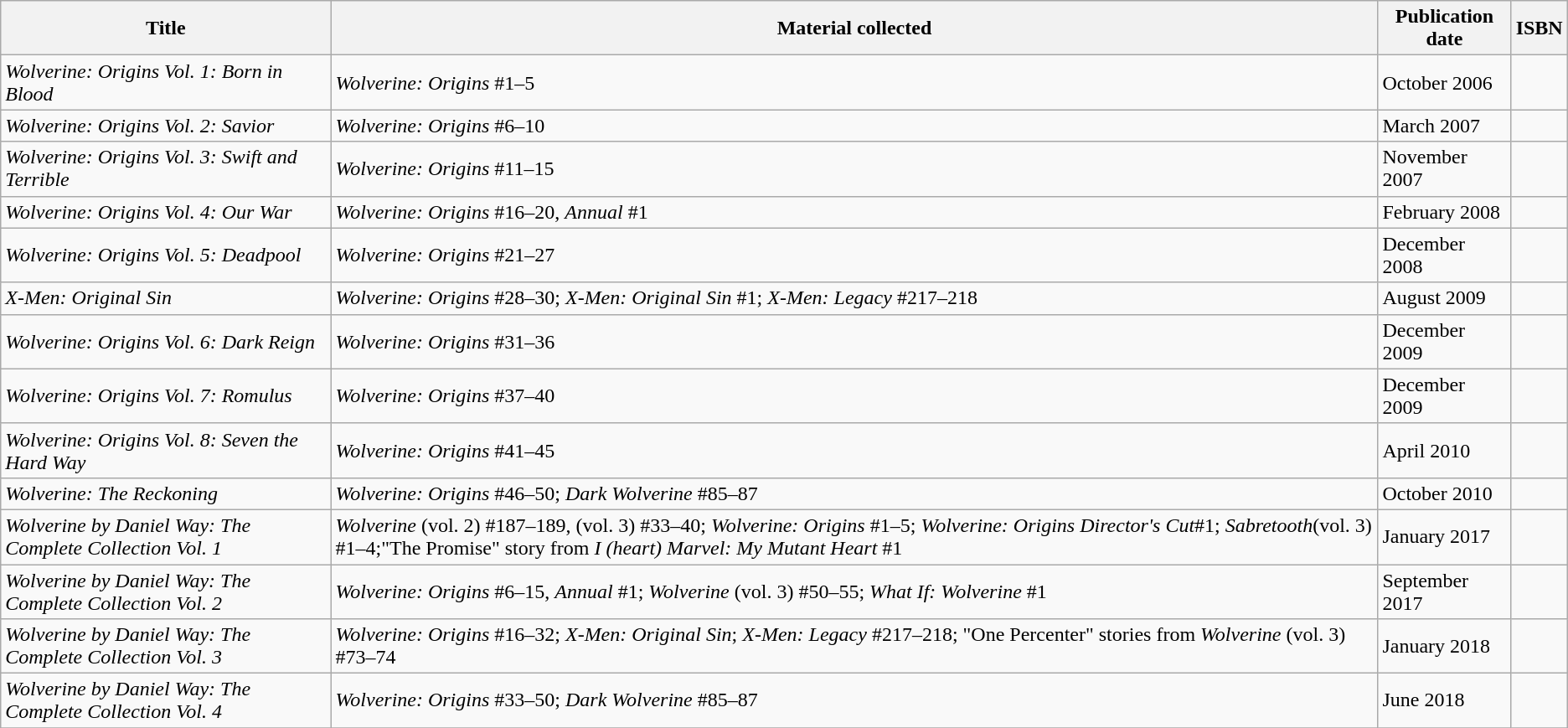<table class="wikitable">
<tr>
<th>Title</th>
<th>Material collected</th>
<th>Publication date</th>
<th>ISBN</th>
</tr>
<tr>
<td><em>Wolverine: Origins Vol. 1: Born in Blood</em></td>
<td><em>Wolverine: Origins</em> #1–5</td>
<td>October 2006</td>
<td></td>
</tr>
<tr>
<td><em>Wolverine: Origins Vol. 2: Savior</em></td>
<td><em>Wolverine: Origins</em> #6–10</td>
<td>March 2007</td>
<td></td>
</tr>
<tr>
<td><em>Wolverine: Origins Vol. 3: Swift and Terrible</em></td>
<td><em>Wolverine: Origins</em> #11–15</td>
<td>November 2007</td>
<td></td>
</tr>
<tr>
<td><em>Wolverine: Origins Vol. 4: Our War</em></td>
<td><em>Wolverine: Origins</em> #16–20, <em>Annual</em> #1</td>
<td>February 2008</td>
<td></td>
</tr>
<tr>
<td><em>Wolverine: Origins Vol. 5: Deadpool</em></td>
<td><em>Wolverine: Origins</em> #21–27</td>
<td>December 2008</td>
<td></td>
</tr>
<tr>
<td><em>X-Men: Original Sin</em></td>
<td><em>Wolverine: Origins</em> #28–30; <em>X-Men: Original Sin</em> #1; <em>X-Men: Legacy</em> #217–218</td>
<td>August 2009</td>
<td></td>
</tr>
<tr>
<td><em>Wolverine: Origins Vol. 6: Dark Reign</em></td>
<td><em>Wolverine: Origins</em> #31–36</td>
<td>December 2009</td>
<td></td>
</tr>
<tr>
<td><em>Wolverine: Origins Vol. 7: Romulus</em></td>
<td><em>Wolverine: Origins</em> #37–40</td>
<td>December 2009</td>
<td></td>
</tr>
<tr>
<td><em>Wolverine: Origins Vol. 8: Seven the Hard Way</em></td>
<td><em>Wolverine: Origins</em> #41–45</td>
<td>April 2010</td>
<td></td>
</tr>
<tr>
<td><em>Wolverine: The Reckoning</em></td>
<td><em>Wolverine: Origins</em> #46–50; <em>Dark Wolverine</em> #85–87</td>
<td>October 2010</td>
<td></td>
</tr>
<tr>
<td><em>Wolverine by Daniel Way: The Complete Collection Vol. 1</em></td>
<td><em>Wolverine</em> (vol. 2) #187–189, (vol. 3) #33–40; <em>Wolverine: Origins</em> #1–5; <em>Wolverine: Origins Director's Cut</em>#1;<em> Sabretooth</em>(vol. 3) #1–4;"The Promise" story from<em> I (heart) Marvel: My Mutant Heart</em> #1</td>
<td>January 2017</td>
<td></td>
</tr>
<tr>
<td><em>Wolverine by Daniel Way: The Complete Collection Vol. 2</em></td>
<td><em>Wolverine: Origins</em> #6–15, <em>Annual</em> #1; <em>Wolverine</em> (vol. 3) #50–55; <em>What If: Wolverine</em> #1</td>
<td>September 2017</td>
<td></td>
</tr>
<tr>
<td><em>Wolverine by Daniel Way: The Complete Collection Vol. 3</em></td>
<td><em>Wolverine: Origins</em> #16–32; <em>X-Men: Original Sin</em>; <em>X-Men: Legacy</em> #217–218; "One Percenter" stories from <em>Wolverine</em> (vol. 3) #73–74</td>
<td>January 2018</td>
<td></td>
</tr>
<tr>
<td><em>Wolverine by Daniel Way: The Complete Collection Vol. 4</em></td>
<td><em>Wolverine: Origins</em> #33–50; <em>Dark Wolverine</em> #85–87</td>
<td>June 2018</td>
<td></td>
</tr>
<tr>
</tr>
</table>
